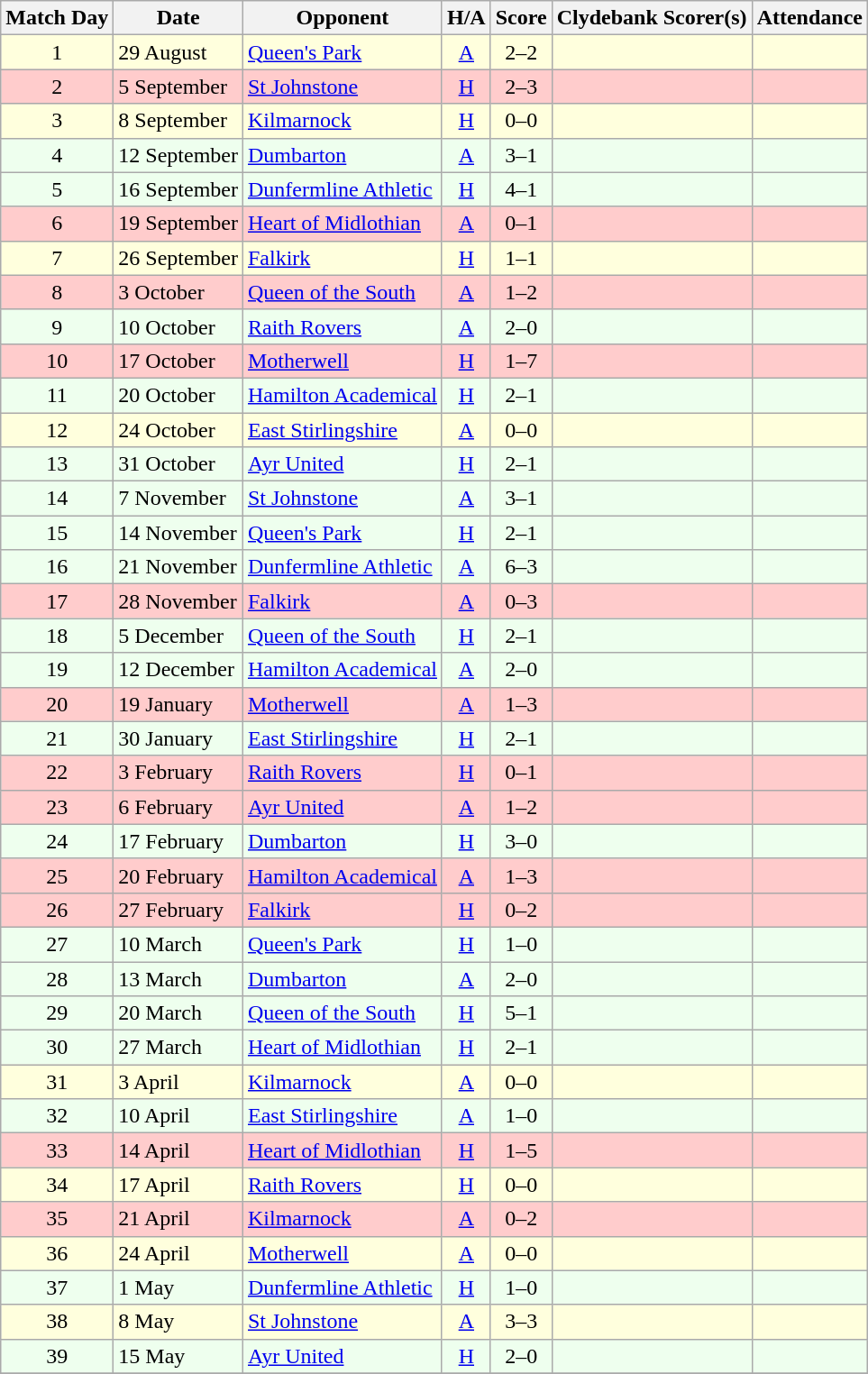<table class="wikitable" style="text-align:center">
<tr>
<th>Match Day</th>
<th>Date</th>
<th>Opponent</th>
<th>H/A</th>
<th>Score</th>
<th>Clydebank Scorer(s)</th>
<th>Attendance</th>
</tr>
<tr bgcolor=#FFFFDD>
<td>1</td>
<td align=left>29 August</td>
<td align=left><a href='#'>Queen's Park</a></td>
<td><a href='#'>A</a></td>
<td>2–2</td>
<td align=left></td>
<td></td>
</tr>
<tr bgcolor=#FFCCCC>
<td>2</td>
<td align=left>5 September</td>
<td align=left><a href='#'>St Johnstone</a></td>
<td><a href='#'>H</a></td>
<td>2–3</td>
<td align=left></td>
<td></td>
</tr>
<tr bgcolor=#FFFFDD>
<td>3</td>
<td align=left>8 September</td>
<td align=left><a href='#'>Kilmarnock</a></td>
<td><a href='#'>H</a></td>
<td>0–0</td>
<td align=left></td>
<td></td>
</tr>
<tr bgcolor=#EEFFEE>
<td>4</td>
<td align=left>12 September</td>
<td align=left><a href='#'>Dumbarton</a></td>
<td><a href='#'>A</a></td>
<td>3–1</td>
<td align=left></td>
<td></td>
</tr>
<tr bgcolor=#EEFFEE>
<td>5</td>
<td align=left>16 September</td>
<td align=left><a href='#'>Dunfermline Athletic</a></td>
<td><a href='#'>H</a></td>
<td>4–1</td>
<td align=left></td>
<td></td>
</tr>
<tr bgcolor=#FFCCCC>
<td>6</td>
<td align=left>19 September</td>
<td align=left><a href='#'>Heart of Midlothian</a></td>
<td><a href='#'>A</a></td>
<td>0–1</td>
<td align=left></td>
<td></td>
</tr>
<tr bgcolor=#FFFFDD>
<td>7</td>
<td align=left>26 September</td>
<td align=left><a href='#'>Falkirk</a></td>
<td><a href='#'>H</a></td>
<td>1–1</td>
<td align=left></td>
<td></td>
</tr>
<tr bgcolor=#FFCCCC>
<td>8</td>
<td align=left>3 October</td>
<td align=left><a href='#'>Queen of the South</a></td>
<td><a href='#'>A</a></td>
<td>1–2</td>
<td align=left></td>
<td></td>
</tr>
<tr bgcolor=#EEFFEE>
<td>9</td>
<td align=left>10 October</td>
<td align=left><a href='#'>Raith Rovers</a></td>
<td><a href='#'>A</a></td>
<td>2–0</td>
<td align=left></td>
<td></td>
</tr>
<tr bgcolor=#FFCCCC>
<td>10</td>
<td align=left>17 October</td>
<td align=left><a href='#'>Motherwell</a></td>
<td><a href='#'>H</a></td>
<td>1–7</td>
<td align=left></td>
<td></td>
</tr>
<tr bgcolor=#EEFFEE>
<td>11</td>
<td align=left>20 October</td>
<td align=left><a href='#'>Hamilton Academical</a></td>
<td><a href='#'>H</a></td>
<td>2–1</td>
<td align=left></td>
<td></td>
</tr>
<tr bgcolor=#FFFFDD>
<td>12</td>
<td align=left>24 October</td>
<td align=left><a href='#'>East Stirlingshire</a></td>
<td><a href='#'>A</a></td>
<td>0–0</td>
<td align=left></td>
<td></td>
</tr>
<tr bgcolor=#EEFFEE>
<td>13</td>
<td align=left>31 October</td>
<td align=left><a href='#'>Ayr United</a></td>
<td><a href='#'>H</a></td>
<td>2–1</td>
<td align=left></td>
<td></td>
</tr>
<tr bgcolor=#EEFFEE>
<td>14</td>
<td align=left>7 November</td>
<td align=left><a href='#'>St Johnstone</a></td>
<td><a href='#'>A</a></td>
<td>3–1</td>
<td align=left></td>
<td></td>
</tr>
<tr bgcolor=#EEFFEE>
<td>15</td>
<td align=left>14 November</td>
<td align=left><a href='#'>Queen's Park</a></td>
<td><a href='#'>H</a></td>
<td>2–1</td>
<td align=left></td>
<td></td>
</tr>
<tr bgcolor=#EEFFEE>
<td>16</td>
<td align=left>21 November</td>
<td align=left><a href='#'>Dunfermline Athletic</a></td>
<td><a href='#'>A</a></td>
<td>6–3</td>
<td align=left></td>
<td></td>
</tr>
<tr bgcolor=#FFCCCC>
<td>17</td>
<td align=left>28 November</td>
<td align=left><a href='#'>Falkirk</a></td>
<td><a href='#'>A</a></td>
<td>0–3</td>
<td align=left></td>
<td></td>
</tr>
<tr bgcolor=#EEFFEE>
<td>18</td>
<td align=left>5 December</td>
<td align=left><a href='#'>Queen of the South</a></td>
<td><a href='#'>H</a></td>
<td>2–1</td>
<td align=left></td>
<td></td>
</tr>
<tr bgcolor=#EEFFEE>
<td>19</td>
<td align=left>12 December</td>
<td align=left><a href='#'>Hamilton Academical</a></td>
<td><a href='#'>A</a></td>
<td>2–0</td>
<td align=left></td>
<td></td>
</tr>
<tr bgcolor=#FFCCCC>
<td>20</td>
<td align=left>19 January</td>
<td align=left><a href='#'>Motherwell</a></td>
<td><a href='#'>A</a></td>
<td>1–3</td>
<td align=left></td>
<td></td>
</tr>
<tr bgcolor=#EEFFEE>
<td>21</td>
<td align=left>30 January</td>
<td align=left><a href='#'>East Stirlingshire</a></td>
<td><a href='#'>H</a></td>
<td>2–1</td>
<td align=left></td>
<td></td>
</tr>
<tr bgcolor=#FFCCCC>
<td>22</td>
<td align=left>3 February</td>
<td align=left><a href='#'>Raith Rovers</a></td>
<td><a href='#'>H</a></td>
<td>0–1</td>
<td align=left></td>
<td></td>
</tr>
<tr bgcolor=#FFCCCC>
<td>23</td>
<td align=left>6 February</td>
<td align=left><a href='#'>Ayr United</a></td>
<td><a href='#'>A</a></td>
<td>1–2</td>
<td align=left></td>
<td></td>
</tr>
<tr bgcolor=#EEFFEE>
<td>24</td>
<td align=left>17 February</td>
<td align=left><a href='#'>Dumbarton</a></td>
<td><a href='#'>H</a></td>
<td>3–0</td>
<td align=left></td>
<td></td>
</tr>
<tr bgcolor=#FFCCCC>
<td>25</td>
<td align=left>20 February</td>
<td align=left><a href='#'>Hamilton Academical</a></td>
<td><a href='#'>A</a></td>
<td>1–3</td>
<td align=left></td>
<td></td>
</tr>
<tr bgcolor=#FFCCCC>
<td>26</td>
<td align=left>27 February</td>
<td align=left><a href='#'>Falkirk</a></td>
<td><a href='#'>H</a></td>
<td>0–2</td>
<td align=left></td>
<td></td>
</tr>
<tr bgcolor=#EEFFEE>
<td>27</td>
<td align=left>10 March</td>
<td align=left><a href='#'>Queen's Park</a></td>
<td><a href='#'>H</a></td>
<td>1–0</td>
<td align=left></td>
<td></td>
</tr>
<tr bgcolor=#EEFFEE>
<td>28</td>
<td align=left>13 March</td>
<td align=left><a href='#'>Dumbarton</a></td>
<td><a href='#'>A</a></td>
<td>2–0</td>
<td align=left></td>
<td></td>
</tr>
<tr bgcolor=#EEFFEE>
<td>29</td>
<td align=left>20 March</td>
<td align=left><a href='#'>Queen of the South</a></td>
<td><a href='#'>H</a></td>
<td>5–1</td>
<td align=left></td>
<td></td>
</tr>
<tr bgcolor=#EEFFEE>
<td>30</td>
<td align=left>27 March</td>
<td align=left><a href='#'>Heart of Midlothian</a></td>
<td><a href='#'>H</a></td>
<td>2–1</td>
<td align=left></td>
<td></td>
</tr>
<tr bgcolor=#FFFFDD>
<td>31</td>
<td align=left>3 April</td>
<td align=left><a href='#'>Kilmarnock</a></td>
<td><a href='#'>A</a></td>
<td>0–0</td>
<td align=left></td>
<td></td>
</tr>
<tr bgcolor=#EEFFEE>
<td>32</td>
<td align=left>10 April</td>
<td align=left><a href='#'>East Stirlingshire</a></td>
<td><a href='#'>A</a></td>
<td>1–0</td>
<td align=left></td>
<td></td>
</tr>
<tr bgcolor=#FFCCCC>
<td>33</td>
<td align=left>14 April</td>
<td align=left><a href='#'>Heart of Midlothian</a></td>
<td><a href='#'>H</a></td>
<td>1–5</td>
<td align=left></td>
<td></td>
</tr>
<tr bgcolor=#FFFFDD>
<td>34</td>
<td align=left>17 April</td>
<td align=left><a href='#'>Raith Rovers</a></td>
<td><a href='#'>H</a></td>
<td>0–0</td>
<td align=left></td>
<td></td>
</tr>
<tr bgcolor=#FFCCCC>
<td>35</td>
<td align=left>21 April</td>
<td align=left><a href='#'>Kilmarnock</a></td>
<td><a href='#'>A</a></td>
<td>0–2</td>
<td align=left></td>
<td></td>
</tr>
<tr bgcolor=#FFFFDD>
<td>36</td>
<td align=left>24 April</td>
<td align=left><a href='#'>Motherwell</a></td>
<td><a href='#'>A</a></td>
<td>0–0</td>
<td align=left></td>
<td></td>
</tr>
<tr bgcolor=#EEFFEE>
<td>37</td>
<td align=left>1 May</td>
<td align=left><a href='#'>Dunfermline Athletic</a></td>
<td><a href='#'>H</a></td>
<td>1–0</td>
<td align=left></td>
<td></td>
</tr>
<tr bgcolor=#FFFFDD>
<td>38</td>
<td align=left>8 May</td>
<td align=left><a href='#'>St Johnstone</a></td>
<td><a href='#'>A</a></td>
<td>3–3</td>
<td align=left></td>
<td></td>
</tr>
<tr bgcolor=#EEFFEE>
<td>39</td>
<td align=left>15 May</td>
<td align=left><a href='#'>Ayr United</a></td>
<td><a href='#'>H</a></td>
<td>2–0</td>
<td align=left></td>
<td></td>
</tr>
<tr>
</tr>
</table>
